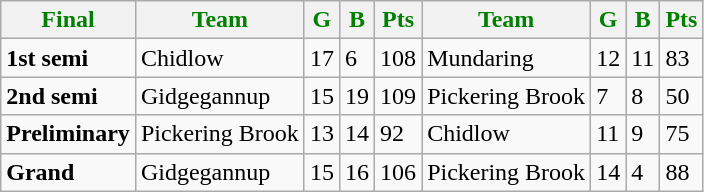<table class="wikitable">
<tr>
<th style="color:green">Final</th>
<th style="color:green">Team</th>
<th style="color:green">G</th>
<th style="color:green">B</th>
<th style="color:green">Pts</th>
<th style="color:green">Team</th>
<th style="color:green">G</th>
<th style="color:green">B</th>
<th style="color:green">Pts</th>
</tr>
<tr>
<td><strong>1st semi</strong></td>
<td>Chidlow</td>
<td>17</td>
<td>6</td>
<td>108</td>
<td>Mundaring</td>
<td>12</td>
<td>11</td>
<td>83</td>
</tr>
<tr>
<td><strong>2nd semi</strong></td>
<td>Gidgegannup</td>
<td>15</td>
<td>19</td>
<td>109</td>
<td>Pickering Brook</td>
<td>7</td>
<td>8</td>
<td>50</td>
</tr>
<tr>
<td><strong>Preliminary</strong></td>
<td>Pickering Brook</td>
<td>13</td>
<td>14</td>
<td>92</td>
<td>Chidlow</td>
<td>11</td>
<td>9</td>
<td>75</td>
</tr>
<tr>
<td><strong>Grand</strong></td>
<td>Gidgegannup</td>
<td>15</td>
<td>16</td>
<td>106</td>
<td>Pickering Brook</td>
<td>14</td>
<td>4</td>
<td>88</td>
</tr>
</table>
